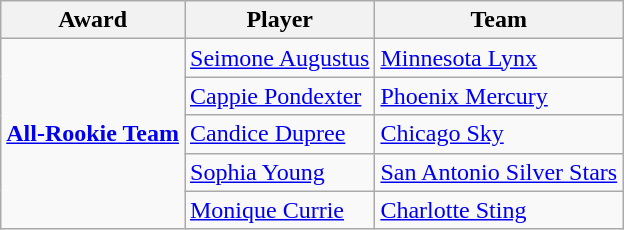<table class="wikitable">
<tr>
<th colspan=2>Award</th>
<th>Player</th>
<th>Team</th>
</tr>
<tr>
<td rowspan=5 colspan=2><a href='#'><strong>All-Rookie Team</strong></a></td>
<td><a href='#'>Seimone Augustus</a></td>
<td><a href='#'>Minnesota Lynx</a></td>
</tr>
<tr>
<td><a href='#'>Cappie Pondexter</a></td>
<td><a href='#'>Phoenix Mercury</a></td>
</tr>
<tr>
<td><a href='#'>Candice Dupree</a></td>
<td><a href='#'>Chicago Sky</a></td>
</tr>
<tr>
<td><a href='#'>Sophia Young</a></td>
<td><a href='#'>San Antonio Silver Stars</a></td>
</tr>
<tr>
<td><a href='#'>Monique Currie</a></td>
<td><a href='#'>Charlotte Sting</a></td>
</tr>
</table>
